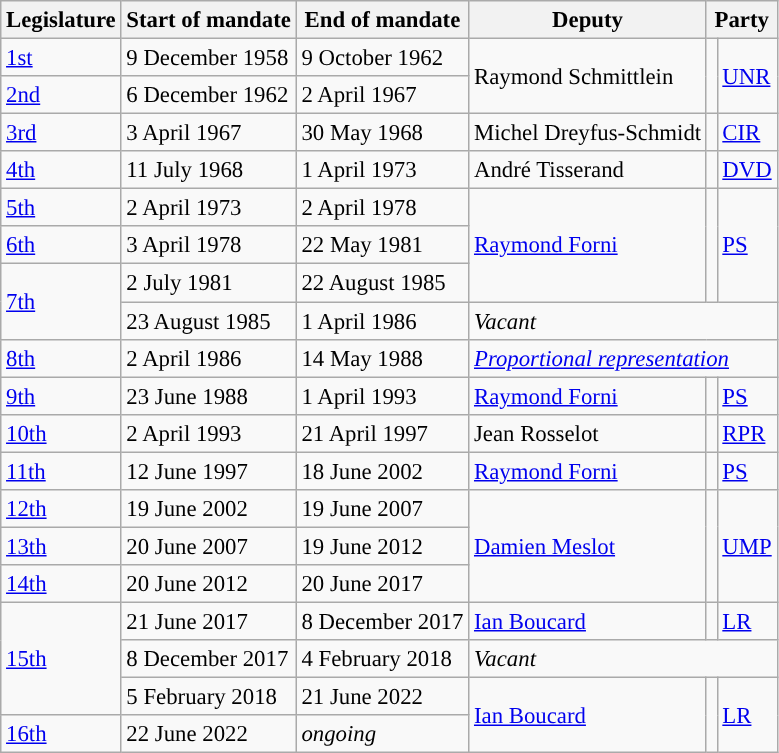<table class="wikitable" style="font-size:95%;">
<tr>
<th>Legislature</th>
<th>Start of mandate</th>
<th>End of mandate</th>
<th>Deputy</th>
<th colspan="2">Party</th>
</tr>
<tr>
<td><a href='#'>1st</a></td>
<td>9 December 1958</td>
<td>9 October 1962</td>
<td rowspan="2">Raymond Schmittlein</td>
<td rowspan="2" style="color:inherit;background:"></td>
<td rowspan="2"><a href='#'>UNR</a></td>
</tr>
<tr>
<td><a href='#'>2nd</a></td>
<td>6 December 1962</td>
<td>2 April 1967</td>
</tr>
<tr>
<td><a href='#'>3rd</a></td>
<td>3 April 1967</td>
<td>30 May 1968</td>
<td>Michel Dreyfus-Schmidt</td>
<td style="color:inherit;background:"></td>
<td><a href='#'>CIR</a></td>
</tr>
<tr>
<td><a href='#'>4th</a></td>
<td>11 July 1968</td>
<td>1 April 1973</td>
<td>André Tisserand</td>
<td style="color:inherit;background:"></td>
<td><a href='#'>DVD</a></td>
</tr>
<tr>
<td><a href='#'>5th</a></td>
<td>2 April 1973</td>
<td>2 April 1978</td>
<td rowspan="3"><a href='#'>Raymond Forni</a></td>
<td rowspan="3" style="color:inherit;background:"></td>
<td rowspan="3"><a href='#'>PS</a></td>
</tr>
<tr>
<td><a href='#'>6th</a></td>
<td>3 April 1978</td>
<td>22 May 1981</td>
</tr>
<tr>
<td rowspan="2"><a href='#'>7th</a></td>
<td>2 July 1981</td>
<td>22 August 1985</td>
</tr>
<tr>
<td>23 August 1985</td>
<td>1 April 1986</td>
<td colspan="3"><em>Vacant</em></td>
</tr>
<tr>
<td><a href='#'>8th</a></td>
<td>2 April 1986</td>
<td>14 May 1988</td>
<td colspan="3"><em><a href='#'>Proportional representation</a></em></td>
</tr>
<tr>
<td><a href='#'>9th</a></td>
<td>23 June 1988</td>
<td>1 April 1993</td>
<td><a href='#'>Raymond Forni</a></td>
<td style="color:inherit;background:"></td>
<td><a href='#'>PS</a></td>
</tr>
<tr>
<td><a href='#'>10th</a></td>
<td>2 April 1993</td>
<td>21 April 1997</td>
<td>Jean Rosselot</td>
<td style="color:inherit;background:"></td>
<td><a href='#'>RPR</a></td>
</tr>
<tr>
<td><a href='#'>11th</a></td>
<td>12 June 1997</td>
<td>18 June 2002</td>
<td><a href='#'>Raymond Forni</a></td>
<td style="color:inherit;background:"></td>
<td><a href='#'>PS</a></td>
</tr>
<tr>
<td><a href='#'>12th</a></td>
<td>19 June 2002</td>
<td>19 June 2007</td>
<td rowspan="3"><a href='#'>Damien Meslot</a></td>
<td rowspan="3" style="color:inherit;background:"></td>
<td rowspan="3"><a href='#'>UMP</a></td>
</tr>
<tr>
<td><a href='#'>13th</a></td>
<td>20 June 2007</td>
<td>19 June 2012</td>
</tr>
<tr>
<td><a href='#'>14th</a></td>
<td>20 June 2012</td>
<td>20 June 2017</td>
</tr>
<tr>
<td rowspan="3"><a href='#'>15th</a></td>
<td>21 June 2017</td>
<td>8 December 2017</td>
<td><a href='#'>Ian Boucard</a></td>
<td style="color:inherit;background:"></td>
<td><a href='#'>LR</a></td>
</tr>
<tr>
<td>8 December 2017</td>
<td>4 February 2018</td>
<td colspan="3"><em>Vacant</em></td>
</tr>
<tr>
<td>5 February 2018</td>
<td>21 June 2022</td>
<td rowspan="2"><a href='#'>Ian Boucard</a></td>
<td rowspan="2" style="color:inherit;background:"></td>
<td rowspan="2"><a href='#'>LR</a></td>
</tr>
<tr>
<td><a href='#'>16th</a></td>
<td>22 June 2022</td>
<td><em>ongoing</em></td>
</tr>
</table>
